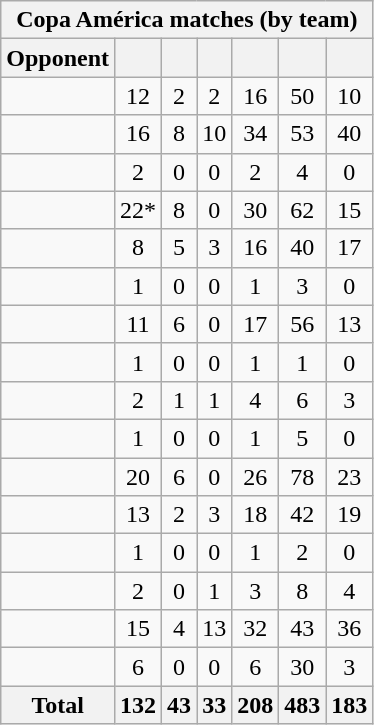<table class="wikitable sortable" style="text-align: center;">
<tr>
<th colspan=7>Copa América matches (by team)</th>
</tr>
<tr>
<th>Opponent</th>
<th></th>
<th></th>
<th></th>
<th></th>
<th></th>
<th></th>
</tr>
<tr>
<td align="left"></td>
<td>12</td>
<td>2</td>
<td>2</td>
<td>16</td>
<td>50</td>
<td>10</td>
</tr>
<tr>
<td align="left"></td>
<td>16</td>
<td>8</td>
<td>10</td>
<td>34</td>
<td>53</td>
<td>40</td>
</tr>
<tr>
<td align="left"></td>
<td>2</td>
<td>0</td>
<td>0</td>
<td>2</td>
<td>4</td>
<td>0</td>
</tr>
<tr>
<td align="left"></td>
<td>22*</td>
<td>8</td>
<td>0</td>
<td>30</td>
<td>62</td>
<td>15</td>
</tr>
<tr>
<td align="left"></td>
<td>8</td>
<td>5</td>
<td>3</td>
<td>16</td>
<td>40</td>
<td>17</td>
</tr>
<tr>
<td align="left"></td>
<td>1</td>
<td>0</td>
<td>0</td>
<td>1</td>
<td>3</td>
<td>0</td>
</tr>
<tr>
<td align="left"></td>
<td>11</td>
<td>6</td>
<td>0</td>
<td>17</td>
<td>56</td>
<td>13</td>
</tr>
<tr>
<td align="left"></td>
<td>1</td>
<td>0</td>
<td>0</td>
<td>1</td>
<td>1</td>
<td>0</td>
</tr>
<tr>
<td align="left"></td>
<td>2</td>
<td>1</td>
<td>1</td>
<td>4</td>
<td>6</td>
<td>3</td>
</tr>
<tr>
<td align="left"></td>
<td>1</td>
<td>0</td>
<td>0</td>
<td>1</td>
<td>5</td>
<td>0</td>
</tr>
<tr>
<td align="left"></td>
<td>20</td>
<td>6</td>
<td>0</td>
<td>26</td>
<td>78</td>
<td>23</td>
</tr>
<tr>
<td align="left"></td>
<td>13</td>
<td>2</td>
<td>3</td>
<td>18</td>
<td>42</td>
<td>19</td>
</tr>
<tr>
<td align="left"></td>
<td>1</td>
<td>0</td>
<td>0</td>
<td>1</td>
<td>2</td>
<td>0</td>
</tr>
<tr>
<td align="left"></td>
<td>2</td>
<td>0</td>
<td>1</td>
<td>3</td>
<td>8</td>
<td>4</td>
</tr>
<tr>
<td align="left"></td>
<td>15</td>
<td>4</td>
<td>13</td>
<td>32</td>
<td>43</td>
<td>36</td>
</tr>
<tr>
<td align="left"></td>
<td>6</td>
<td>0</td>
<td>0</td>
<td>6</td>
<td>30</td>
<td>3</td>
</tr>
<tr>
<th align="left">Total</th>
<th>132</th>
<th>43</th>
<th>33</th>
<th>208</th>
<th>483</th>
<th>183</th>
</tr>
</table>
